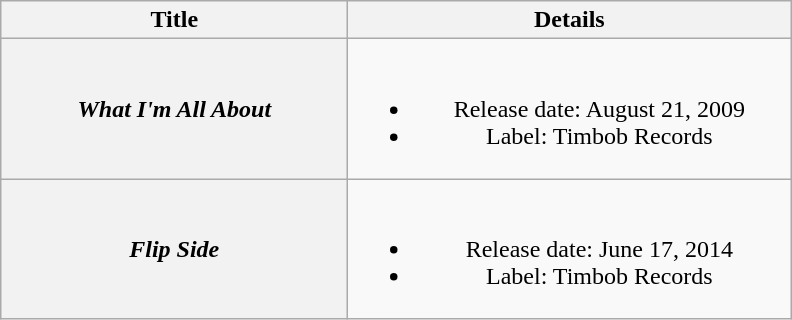<table class="wikitable plainrowheaders" style="text-align:center;">
<tr>
<th style="width:14em;">Title</th>
<th style="width:18em;">Details</th>
</tr>
<tr>
<th scope="row"><em>What I'm All About</em></th>
<td><br><ul><li>Release date: August 21, 2009</li><li>Label: Timbob Records</li></ul></td>
</tr>
<tr>
<th scope="row"><em>Flip Side</em></th>
<td><br><ul><li>Release date: June 17, 2014</li><li>Label: Timbob Records</li></ul></td>
</tr>
</table>
